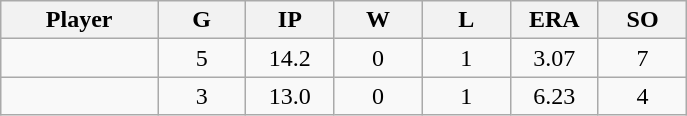<table class="wikitable sortable">
<tr>
<th bgcolor="#DDDDFF" width="16%">Player</th>
<th bgcolor="#DDDDFF" width="9%">G</th>
<th bgcolor="#DDDDFF" width="9%">IP</th>
<th bgcolor="#DDDDFF" width="9%">W</th>
<th bgcolor="#DDDDFF" width="9%">L</th>
<th bgcolor="#DDDDFF" width="9%">ERA</th>
<th bgcolor="#DDDDFF" width="9%">SO</th>
</tr>
<tr align="center">
<td></td>
<td>5</td>
<td>14.2</td>
<td>0</td>
<td>1</td>
<td>3.07</td>
<td>7</td>
</tr>
<tr align="center">
<td></td>
<td>3</td>
<td>13.0</td>
<td>0</td>
<td>1</td>
<td>6.23</td>
<td>4</td>
</tr>
</table>
